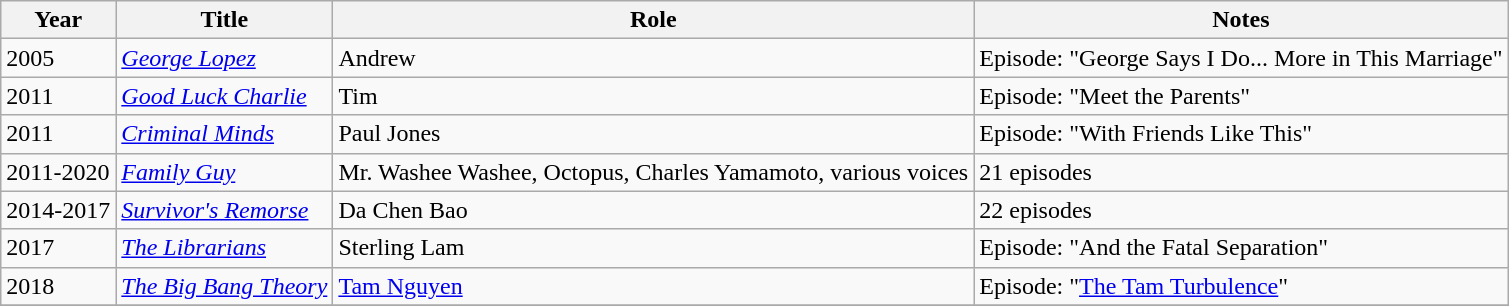<table Class="wikitable sortable">
<tr>
<th>Year</th>
<th>Title</th>
<th>Role</th>
<th>Notes</th>
</tr>
<tr>
<td>2005</td>
<td><em><a href='#'>George Lopez</a></em></td>
<td>Andrew</td>
<td>Episode: "George Says I Do... More in This Marriage"</td>
</tr>
<tr>
<td>2011</td>
<td><em><a href='#'>Good Luck Charlie</a></em></td>
<td>Tim</td>
<td>Episode: "Meet the Parents"</td>
</tr>
<tr>
<td>2011</td>
<td><em><a href='#'>Criminal Minds</a></em></td>
<td>Paul Jones</td>
<td>Episode: "With Friends Like This"</td>
</tr>
<tr>
<td>2011-2020</td>
<td><em><a href='#'>Family Guy</a></em></td>
<td>Mr. Washee Washee, Octopus, Charles Yamamoto, various voices</td>
<td>21 episodes</td>
</tr>
<tr>
<td>2014-2017</td>
<td><em><a href='#'>Survivor's Remorse</a></em></td>
<td>Da Chen Bao</td>
<td>22 episodes</td>
</tr>
<tr>
<td>2017</td>
<td><em><a href='#'>The Librarians</a></em></td>
<td>Sterling Lam</td>
<td>Episode: "And the Fatal Separation"</td>
</tr>
<tr>
<td>2018</td>
<td><em><a href='#'>The Big Bang Theory</a></em></td>
<td><a href='#'>Tam Nguyen</a></td>
<td>Episode: "<a href='#'>The Tam Turbulence</a>"</td>
</tr>
<tr>
</tr>
</table>
